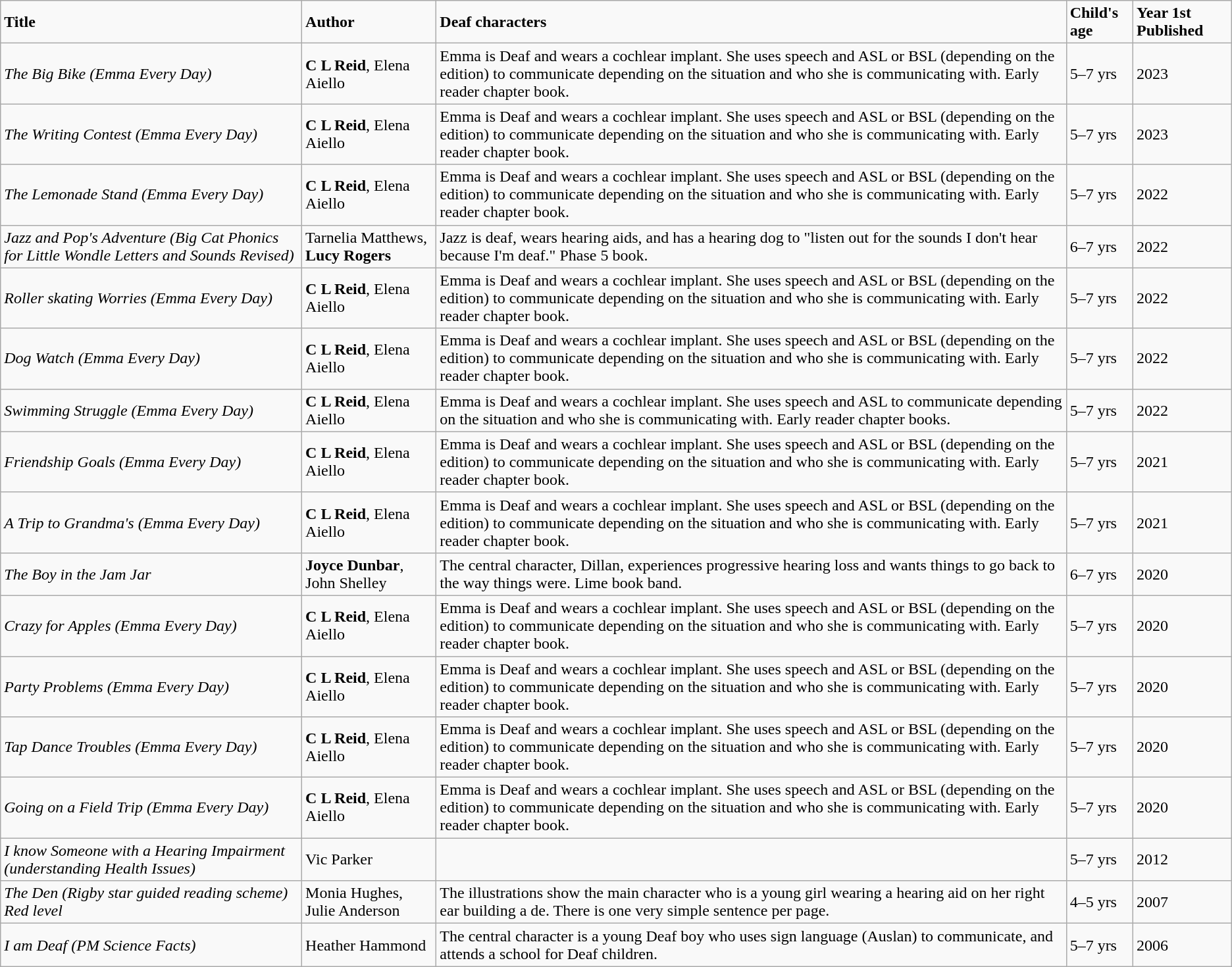<table class="wikitable sortable">
<tr>
<td><strong>Title</strong></td>
<td><strong>Author</strong></td>
<td><strong>Deaf characters</strong></td>
<td><strong>Child's age</strong></td>
<td><strong>Year 1st Published</strong></td>
</tr>
<tr>
<td><em>The Big Bike (Emma Every Day)</em></td>
<td><strong>C L Reid</strong>, Elena Aiello</td>
<td>Emma is Deaf and wears a cochlear implant. She uses speech and ASL or BSL (depending on the edition) to communicate depending on the situation and who she is communicating with. Early reader chapter book.</td>
<td>5–7 yrs</td>
<td>2023</td>
</tr>
<tr>
<td><em>The Writing Contest (Emma Every Day)</em></td>
<td><strong>C L Reid</strong>, Elena Aiello</td>
<td>Emma is Deaf and wears a cochlear implant. She uses speech and ASL or BSL (depending on the edition) to communicate depending on the situation and who she is communicating with. Early reader chapter book.</td>
<td>5–7 yrs</td>
<td>2023</td>
</tr>
<tr>
<td><em>The Lemonade Stand (Emma Every Day)</em></td>
<td><strong>C L Reid</strong>, Elena Aiello</td>
<td>Emma is Deaf and wears a cochlear implant. She uses speech and ASL or BSL (depending on the edition) to communicate depending on the situation and who she is communicating with. Early reader chapter book.</td>
<td>5–7 yrs</td>
<td>2022</td>
</tr>
<tr>
<td><em>Jazz and Pop's Adventure (Big Cat Phonics for Little Wondle Letters and Sounds Revised)</em></td>
<td>Tarnelia Matthews, <strong>Lucy Rogers</strong></td>
<td>Jazz is deaf, wears hearing aids, and has a hearing dog to "listen out for the sounds I don't hear because I'm deaf." Phase 5 book.</td>
<td>6–7 yrs</td>
<td>2022</td>
</tr>
<tr>
<td><em>Roller skating Worries (Emma Every Day)</em></td>
<td><strong>C L Reid</strong>, Elena Aiello</td>
<td>Emma is Deaf and wears a cochlear implant. She uses speech and ASL or BSL (depending on the edition) to communicate depending on the situation and who she is communicating with. Early reader chapter book.</td>
<td>5–7 yrs</td>
<td>2022</td>
</tr>
<tr>
<td><em>Dog Watch (Emma Every Day)</em></td>
<td><strong>C L Reid</strong>, Elena Aiello</td>
<td>Emma is Deaf and wears a cochlear implant. She uses speech and ASL or BSL (depending on the edition) to communicate depending on the situation and who she is communicating with. Early reader chapter book.</td>
<td>5–7 yrs</td>
<td>2022</td>
</tr>
<tr>
<td><em>Swimming Struggle (Emma Every Day)</em></td>
<td><strong>C L Reid</strong>, Elena Aiello</td>
<td>Emma is Deaf and wears a cochlear implant. She uses speech and ASL to communicate depending on the situation and who she is communicating with. Early reader chapter books.</td>
<td>5–7 yrs</td>
<td>2022</td>
</tr>
<tr>
<td><em>Friendship Goals (Emma Every Day)</em></td>
<td><strong>C L Reid</strong>, Elena Aiello</td>
<td>Emma is Deaf and wears a cochlear implant. She uses speech and ASL or BSL (depending on the edition) to communicate depending on the situation and who she is communicating with. Early reader chapter book.</td>
<td>5–7 yrs</td>
<td>2021</td>
</tr>
<tr>
<td><em>A Trip to Grandma's (Emma Every Day)</em></td>
<td><strong>C L Reid</strong>, Elena Aiello</td>
<td>Emma is Deaf and wears a cochlear implant. She uses speech and ASL or BSL (depending on the edition) to communicate depending on the situation and who she is communicating with. Early reader chapter book.</td>
<td>5–7 yrs</td>
<td>2021</td>
</tr>
<tr>
<td><em>The Boy in the Jam Jar</em></td>
<td><strong>Joyce Dunbar</strong>,<br>John Shelley</td>
<td>The central character, Dillan, experiences progressive hearing loss and wants things to go back to the way things were. Lime book band.</td>
<td>6–7 yrs</td>
<td>2020</td>
</tr>
<tr>
<td><em>Crazy for Apples (Emma Every Day)</em></td>
<td><strong>C L Reid</strong>, Elena Aiello</td>
<td>Emma is Deaf and wears a cochlear implant. She uses speech and ASL or BSL (depending on the edition) to communicate depending on the situation and who she is communicating with. Early reader chapter book.</td>
<td>5–7 yrs</td>
<td>2020</td>
</tr>
<tr>
<td><em>Party Problems (Emma Every Day)</em></td>
<td><strong>C L Reid</strong>, Elena Aiello</td>
<td>Emma is Deaf and wears a cochlear implant. She uses speech and ASL or BSL (depending on the edition) to communicate depending on the situation and who she is communicating with. Early reader chapter book.</td>
<td>5–7 yrs</td>
<td>2020</td>
</tr>
<tr>
<td><em>Tap Dance Troubles (Emma Every Day)</em></td>
<td><strong>C L Reid</strong>, Elena Aiello</td>
<td>Emma is Deaf and wears a cochlear implant. She uses speech and ASL or BSL (depending on the edition) to communicate depending on the situation and who she is communicating with. Early reader chapter book.</td>
<td>5–7 yrs</td>
<td>2020</td>
</tr>
<tr>
<td><em>Going on a Field Trip (Emma Every Day)</em></td>
<td><strong>C L Reid</strong>, Elena Aiello</td>
<td>Emma is Deaf and wears a cochlear implant. She uses speech and ASL or BSL (depending on the edition) to communicate depending on the situation and who she is communicating with. Early reader chapter book.</td>
<td>5–7 yrs</td>
<td>2020</td>
</tr>
<tr>
<td><em>I know Someone with a Hearing Impairment (understanding Health Issues)</em></td>
<td>Vic Parker</td>
<td></td>
<td>5–7 yrs</td>
<td>2012</td>
</tr>
<tr>
<td><em>The Den (Rigby star guided reading scheme) Red level</em></td>
<td>Monia Hughes, Julie Anderson</td>
<td>The illustrations show the main character who is a young girl wearing a hearing aid on her right ear building a de. There is one very simple sentence per page.</td>
<td>4–5 yrs</td>
<td>2007</td>
</tr>
<tr>
<td><em>I am Deaf (PM Science Facts)</em></td>
<td>Heather Hammond</td>
<td>The central character is a young Deaf boy who uses sign language (Auslan) to communicate, and attends a school for Deaf children.</td>
<td>5–7 yrs</td>
<td>2006</td>
</tr>
</table>
